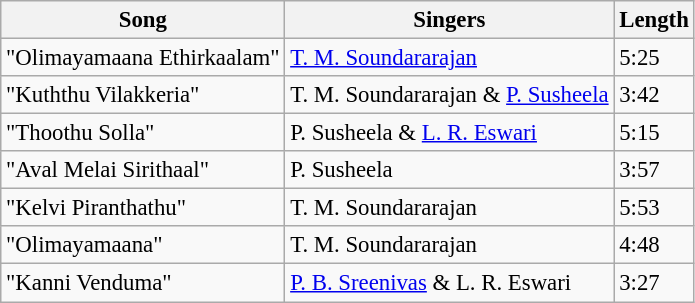<table class="wikitable" style="font-size:95%;">
<tr>
<th>Song</th>
<th>Singers</th>
<th>Length</th>
</tr>
<tr>
<td>"Olimayamaana Ethirkaalam"</td>
<td><a href='#'>T. M. Soundararajan</a></td>
<td>5:25</td>
</tr>
<tr>
<td>"Kuththu Vilakkeria"</td>
<td>T. M. Soundararajan & <a href='#'>P. Susheela</a></td>
<td>3:42</td>
</tr>
<tr>
<td>"Thoothu Solla"</td>
<td>P. Susheela & <a href='#'>L. R. Eswari</a></td>
<td>5:15</td>
</tr>
<tr>
<td>"Aval Melai Sirithaal"</td>
<td>P. Susheela</td>
<td>3:57</td>
</tr>
<tr>
<td>"Kelvi Piranthathu"</td>
<td>T. M. Soundararajan</td>
<td>5:53</td>
</tr>
<tr>
<td>"Olimayamaana"</td>
<td>T. M. Soundararajan</td>
<td>4:48</td>
</tr>
<tr>
<td>"Kanni Venduma"</td>
<td><a href='#'>P. B. Sreenivas</a> & L. R. Eswari</td>
<td>3:27</td>
</tr>
</table>
